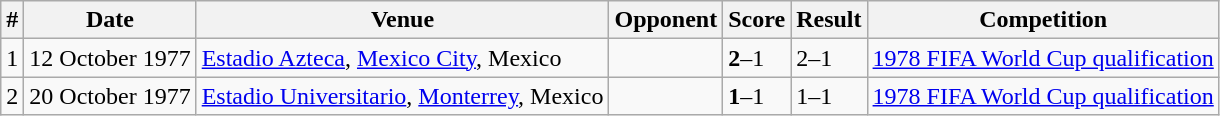<table class="wikitable">
<tr>
<th>#</th>
<th>Date</th>
<th>Venue</th>
<th>Opponent</th>
<th>Score</th>
<th>Result</th>
<th>Competition</th>
</tr>
<tr>
<td>1</td>
<td>12 October 1977</td>
<td><a href='#'>Estadio Azteca</a>, <a href='#'>Mexico City</a>, Mexico</td>
<td></td>
<td><strong>2</strong>–1</td>
<td>2–1</td>
<td><a href='#'>1978 FIFA World Cup qualification</a></td>
</tr>
<tr>
<td>2</td>
<td>20 October 1977</td>
<td><a href='#'>Estadio Universitario</a>, <a href='#'>Monterrey</a>, Mexico</td>
<td></td>
<td><strong>1</strong>–1</td>
<td>1–1</td>
<td><a href='#'>1978 FIFA World Cup qualification</a></td>
</tr>
</table>
